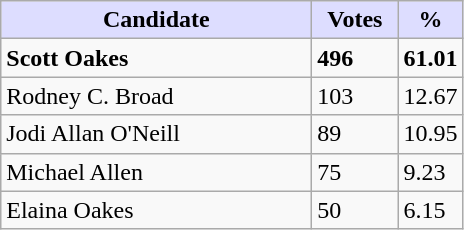<table class="wikitable">
<tr>
<th style="background:#ddf; width:200px;">Candidate</th>
<th style="background:#ddf; width:50px;">Votes</th>
<th style="background:#ddf; width:30px;">%</th>
</tr>
<tr>
<td><strong>Scott Oakes</strong></td>
<td><strong>496</strong></td>
<td><strong>61.01</strong></td>
</tr>
<tr>
<td>Rodney C. Broad</td>
<td>103</td>
<td>12.67</td>
</tr>
<tr>
<td>Jodi Allan O'Neill</td>
<td>89</td>
<td>10.95</td>
</tr>
<tr>
<td>Michael Allen</td>
<td>75</td>
<td>9.23</td>
</tr>
<tr>
<td>Elaina Oakes</td>
<td>50</td>
<td>6.15</td>
</tr>
</table>
